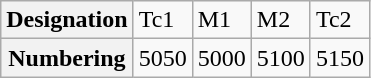<table class="wikitable">
<tr>
<th>Designation</th>
<td>Tc1</td>
<td>M1</td>
<td>M2</td>
<td>Tc2</td>
</tr>
<tr>
<th>Numbering</th>
<td>5050</td>
<td>5000</td>
<td>5100</td>
<td>5150</td>
</tr>
</table>
